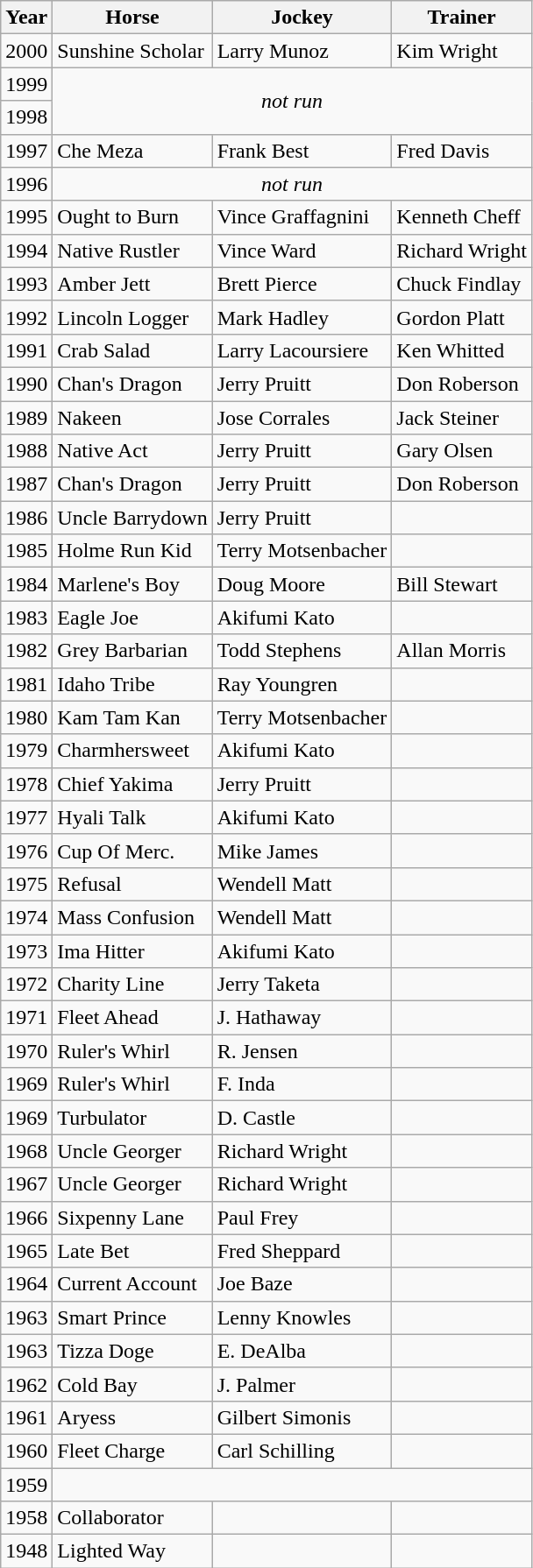<table class="wikitable">
<tr>
<th>Year</th>
<th>Horse</th>
<th>Jockey</th>
<th>Trainer</th>
</tr>
<tr>
<td align=center>2000</td>
<td>Sunshine Scholar</td>
<td>Larry Munoz</td>
<td>Kim Wright</td>
</tr>
<tr>
<td align=center>1999</td>
<td align=center colspan=3 rowspan=2><em>not run</em></td>
</tr>
<tr>
<td align=center>1998</td>
</tr>
<tr>
<td align=center>1997</td>
<td>Che Meza</td>
<td>Frank Best</td>
<td>Fred Davis</td>
</tr>
<tr>
<td align=center>1996</td>
<td align=center colspan=3><em>not run</em></td>
</tr>
<tr>
<td align=center>1995</td>
<td>Ought to Burn</td>
<td>Vince Graffagnini</td>
<td>Kenneth Cheff</td>
</tr>
<tr>
<td align=center>1994</td>
<td>Native Rustler</td>
<td>Vince Ward</td>
<td>Richard Wright</td>
</tr>
<tr>
<td align=center>1993</td>
<td>Amber Jett</td>
<td>Brett Pierce</td>
<td>Chuck Findlay</td>
</tr>
<tr>
<td align=center>1992</td>
<td>Lincoln Logger</td>
<td>Mark Hadley</td>
<td>Gordon Platt</td>
</tr>
<tr>
<td align=center>1991</td>
<td>Crab Salad</td>
<td>Larry Lacoursiere</td>
<td>Ken Whitted</td>
</tr>
<tr>
<td align=center>1990</td>
<td>Chan's Dragon</td>
<td>Jerry Pruitt</td>
<td>Don Roberson</td>
</tr>
<tr>
<td align=center>1989</td>
<td>Nakeen</td>
<td>Jose Corrales</td>
<td>Jack Steiner</td>
</tr>
<tr>
<td align=center>1988</td>
<td>Native Act</td>
<td>Jerry Pruitt</td>
<td>Gary Olsen</td>
</tr>
<tr>
<td align=center>1987</td>
<td>Chan's Dragon</td>
<td>Jerry Pruitt</td>
<td>Don Roberson</td>
</tr>
<tr>
<td align=center>1986</td>
<td>Uncle Barrydown</td>
<td>Jerry Pruitt</td>
<td></td>
</tr>
<tr>
<td align=center>1985</td>
<td>Holme Run Kid</td>
<td>Terry Motsenbacher</td>
<td></td>
</tr>
<tr>
<td align=center>1984</td>
<td>Marlene's Boy</td>
<td>Doug Moore</td>
<td>Bill Stewart</td>
</tr>
<tr>
<td align=center>1983</td>
<td>Eagle Joe</td>
<td>Akifumi Kato</td>
<td></td>
</tr>
<tr>
<td align=center>1982</td>
<td>Grey Barbarian</td>
<td>Todd Stephens</td>
<td>Allan Morris</td>
</tr>
<tr>
<td align=center>1981</td>
<td>Idaho Tribe</td>
<td>Ray Youngren</td>
<td></td>
</tr>
<tr>
<td align=center>1980</td>
<td>Kam Tam Kan</td>
<td>Terry Motsenbacher</td>
<td></td>
</tr>
<tr>
<td align=center>1979</td>
<td>Charmhersweet</td>
<td>Akifumi Kato</td>
<td></td>
</tr>
<tr>
<td align=center>1978</td>
<td>Chief Yakima</td>
<td>Jerry Pruitt</td>
<td></td>
</tr>
<tr>
<td align=center>1977</td>
<td>Hyali Talk</td>
<td>Akifumi Kato</td>
<td></td>
</tr>
<tr>
<td align=center>1976</td>
<td>Cup Of Merc.</td>
<td>Mike James</td>
<td></td>
</tr>
<tr>
<td align=center>1975</td>
<td>Refusal</td>
<td>Wendell Matt</td>
<td></td>
</tr>
<tr>
<td align=center>1974</td>
<td>Mass Confusion</td>
<td>Wendell Matt</td>
<td></td>
</tr>
<tr>
<td align=center>1973</td>
<td>Ima Hitter</td>
<td>Akifumi Kato</td>
<td></td>
</tr>
<tr>
<td align=center>1972</td>
<td>Charity Line</td>
<td>Jerry Taketa</td>
<td></td>
</tr>
<tr>
<td align=center>1971</td>
<td>Fleet Ahead</td>
<td>J. Hathaway</td>
<td></td>
</tr>
<tr>
<td align=center>1970</td>
<td>Ruler's Whirl</td>
<td>R. Jensen</td>
<td></td>
</tr>
<tr>
<td align=center>1969 </td>
<td>Ruler's Whirl</td>
<td>F. Inda</td>
<td></td>
</tr>
<tr>
<td align=center>1969 </td>
<td>Turbulator</td>
<td>D. Castle</td>
<td></td>
</tr>
<tr>
<td align=center>1968</td>
<td>Uncle Georger</td>
<td>Richard Wright</td>
<td></td>
</tr>
<tr>
<td align=center>1967</td>
<td>Uncle Georger</td>
<td>Richard Wright</td>
<td></td>
</tr>
<tr>
<td align=center>1966</td>
<td>Sixpenny Lane</td>
<td>Paul Frey</td>
<td></td>
</tr>
<tr>
<td align=center>1965</td>
<td>Late Bet</td>
<td>Fred Sheppard</td>
<td></td>
</tr>
<tr>
<td align=center>1964</td>
<td>Current Account</td>
<td>Joe Baze</td>
<td></td>
</tr>
<tr>
<td align=center>1963 </td>
<td>Smart Prince</td>
<td>Lenny Knowles</td>
<td></td>
</tr>
<tr>
<td align=center>1963 </td>
<td>Tizza Doge</td>
<td>E. DeAlba</td>
<td></td>
</tr>
<tr>
<td align=center>1962</td>
<td>Cold Bay</td>
<td>J. Palmer</td>
<td></td>
</tr>
<tr>
<td align=center>1961</td>
<td>Aryess</td>
<td>Gilbert Simonis</td>
<td></td>
</tr>
<tr>
<td align=center>1960</td>
<td>Fleet Charge</td>
<td>Carl Schilling</td>
<td></td>
</tr>
<tr>
<td align=center>1959</td>
<td colspan=3></td>
</tr>
<tr>
<td align=center>1958</td>
<td>Collaborator</td>
<td></td>
<td></td>
</tr>
<tr>
<td align=center>1948</td>
<td>Lighted Way</td>
<td></td>
<td></td>
</tr>
</table>
